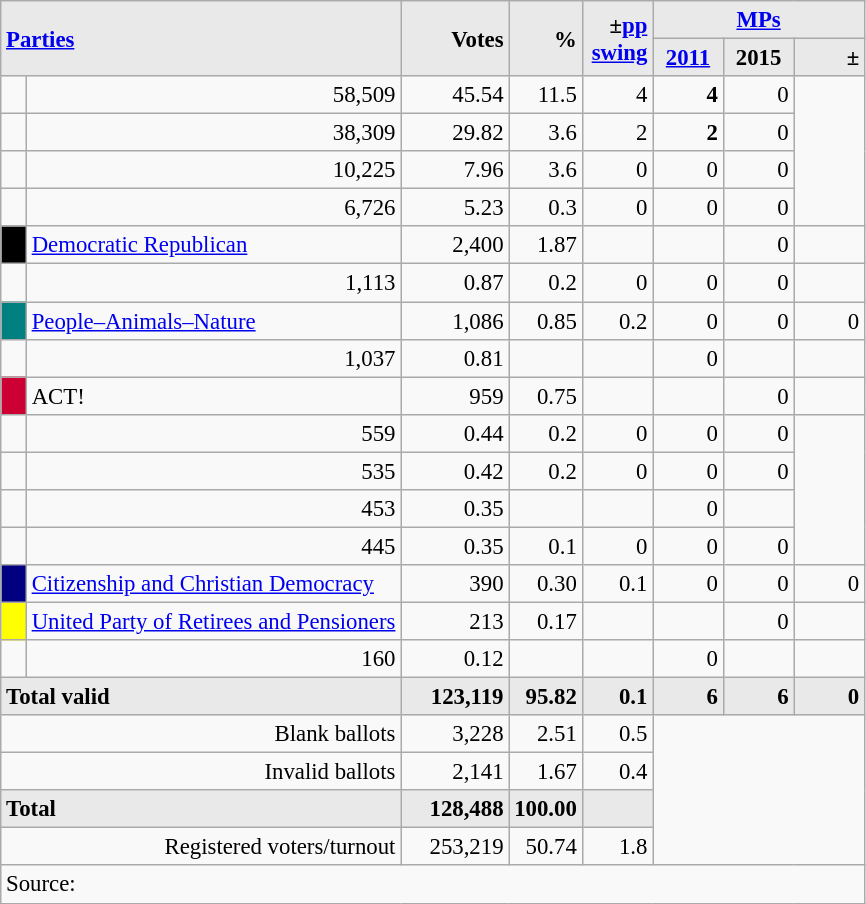<table class="wikitable" style="text-align:right; font-size:95%;">
<tr>
<th rowspan="2" colspan="2" style="background:#e9e9e9; text-align:left;" alignleft><a href='#'>Parties</a></th>
<th rowspan="2" style="background:#e9e9e9; text-align:right;">Votes</th>
<th rowspan="2" style="background:#e9e9e9; text-align:right;">%</th>
<th rowspan="2" style="background:#e9e9e9; text-align:right;">±<a href='#'>pp</a> <a href='#'>swing</a></th>
<th colspan="3" style="background:#e9e9e9; text-align:center;"><a href='#'>MPs</a></th>
</tr>
<tr style="background-color:#E9E9E9">
<th style="background-color:#E9E9E9;text-align:center;"><a href='#'>2011</a></th>
<th style="background-color:#E9E9E9;text-align:center;">2015</th>
<th style="background:#e9e9e9; text-align:right;">±</th>
</tr>
<tr>
<td> </td>
<td>58,509</td>
<td>45.54</td>
<td>11.5</td>
<td>4</td>
<td><strong>4</strong></td>
<td>0</td>
</tr>
<tr>
<td></td>
<td>38,309</td>
<td>29.82</td>
<td>3.6</td>
<td>2</td>
<td><strong>2</strong></td>
<td>0</td>
</tr>
<tr>
<td></td>
<td>10,225</td>
<td>7.96</td>
<td>3.6</td>
<td>0</td>
<td>0</td>
<td>0</td>
</tr>
<tr>
<td></td>
<td>6,726</td>
<td>5.23</td>
<td>0.3</td>
<td>0</td>
<td>0</td>
<td>0</td>
</tr>
<tr>
<td style="width: 10px" bgcolor=black align="center"></td>
<td align=left><a href='#'>Democratic Republican</a></td>
<td>2,400</td>
<td>1.87</td>
<td></td>
<td></td>
<td>0</td>
<td></td>
</tr>
<tr>
<td></td>
<td>1,113</td>
<td>0.87</td>
<td>0.2</td>
<td>0</td>
<td>0</td>
<td>0</td>
</tr>
<tr>
<td style="width: 10px" bgcolor="teal" align="center"></td>
<td align="left"><a href='#'>People–Animals–Nature</a></td>
<td>1,086</td>
<td>0.85</td>
<td>0.2</td>
<td>0</td>
<td>0</td>
<td>0</td>
</tr>
<tr>
<td></td>
<td>1,037</td>
<td>0.81</td>
<td></td>
<td></td>
<td>0</td>
<td></td>
</tr>
<tr>
<td style="width:10px; background:#CC0033; text-align:center;"></td>
<td style="text-align:left;">ACT! </td>
<td>959</td>
<td>0.75</td>
<td></td>
<td></td>
<td>0</td>
<td></td>
</tr>
<tr>
<td></td>
<td>559</td>
<td>0.44</td>
<td>0.2</td>
<td>0</td>
<td>0</td>
<td>0</td>
</tr>
<tr>
<td></td>
<td>535</td>
<td>0.42</td>
<td>0.2</td>
<td>0</td>
<td>0</td>
<td>0</td>
</tr>
<tr>
<td></td>
<td>453</td>
<td>0.35</td>
<td></td>
<td></td>
<td>0</td>
<td></td>
</tr>
<tr>
<td></td>
<td>445</td>
<td>0.35</td>
<td>0.1</td>
<td>0</td>
<td>0</td>
<td>0</td>
</tr>
<tr>
<td style="width: 10px" bgcolor=#000080 align="center"></td>
<td align=left><a href='#'>Citizenship and Christian Democracy</a></td>
<td>390</td>
<td>0.30</td>
<td>0.1</td>
<td>0</td>
<td>0</td>
<td>0</td>
</tr>
<tr>
<td style="width: 10px" bgcolor=yellow align="center"></td>
<td align=left><a href='#'>United Party of Retirees and Pensioners</a></td>
<td>213</td>
<td>0.17</td>
<td></td>
<td></td>
<td>0</td>
<td></td>
</tr>
<tr>
<td></td>
<td>160</td>
<td>0.12</td>
<td></td>
<td></td>
<td>0</td>
<td></td>
</tr>
<tr>
<td colspan=2 align=left style="background-color:#E9E9E9"><strong>Total valid</strong></td>
<td width="65" align="right" style="background-color:#E9E9E9"><strong>123,119</strong></td>
<td width="40" align="right" style="background-color:#E9E9E9"><strong>95.82</strong></td>
<td width="40" align="right" style="background-color:#E9E9E9"><strong>0.1</strong></td>
<td width="40" align="right" style="background-color:#E9E9E9"><strong>6</strong></td>
<td width="40" align="right" style="background-color:#E9E9E9"><strong>6</strong></td>
<td width="40" align="right" style="background-color:#E9E9E9"><strong>0</strong></td>
</tr>
<tr>
<td colspan=2>Blank ballots</td>
<td>3,228</td>
<td>2.51</td>
<td>0.5</td>
<td colspan=4 rowspan=4></td>
</tr>
<tr>
<td colspan=2>Invalid ballots</td>
<td>2,141</td>
<td>1.67</td>
<td>0.4</td>
</tr>
<tr>
<td colspan=2 width="259" align=left style="background-color:#E9E9E9"><strong>Total</strong></td>
<td width="50" align="right" style="background-color:#E9E9E9"><strong>128,488</strong></td>
<td width="40" align="right" style="background-color:#E9E9E9"><strong>100.00</strong></td>
<td width="40" align="right" style="background-color:#E9E9E9"></td>
</tr>
<tr>
<td colspan=2>Registered voters/turnout</td>
<td>253,219</td>
<td>50.74</td>
<td>1.8</td>
</tr>
<tr>
<td colspan=11 align=left>Source: </td>
</tr>
</table>
